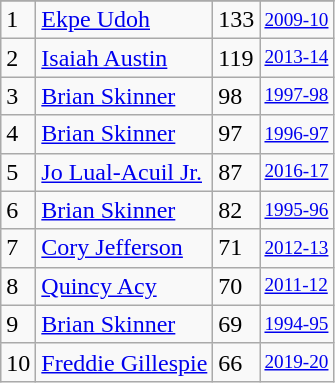<table class="wikitable">
<tr>
</tr>
<tr>
<td>1</td>
<td><a href='#'>Ekpe Udoh</a></td>
<td>133</td>
<td style="font-size:80%;"><a href='#'>2009-10</a></td>
</tr>
<tr>
<td>2</td>
<td><a href='#'>Isaiah Austin</a></td>
<td>119</td>
<td style="font-size:80%;"><a href='#'>2013-14</a></td>
</tr>
<tr>
<td>3</td>
<td><a href='#'>Brian Skinner</a></td>
<td>98</td>
<td style="font-size:80%;"><a href='#'>1997-98</a></td>
</tr>
<tr>
<td>4</td>
<td><a href='#'>Brian Skinner</a></td>
<td>97</td>
<td style="font-size:80%;"><a href='#'>1996-97</a></td>
</tr>
<tr>
<td>5</td>
<td><a href='#'>Jo Lual-Acuil Jr.</a></td>
<td>87</td>
<td style="font-size:80%;"><a href='#'>2016-17</a></td>
</tr>
<tr>
<td>6</td>
<td><a href='#'>Brian Skinner</a></td>
<td>82</td>
<td style="font-size:80%;"><a href='#'>1995-96</a></td>
</tr>
<tr>
<td>7</td>
<td><a href='#'>Cory Jefferson</a></td>
<td>71</td>
<td style="font-size:80%;"><a href='#'>2012-13</a></td>
</tr>
<tr>
<td>8</td>
<td><a href='#'>Quincy Acy</a></td>
<td>70</td>
<td style="font-size:80%;"><a href='#'>2011-12</a></td>
</tr>
<tr>
<td>9</td>
<td><a href='#'>Brian Skinner</a></td>
<td>69</td>
<td style="font-size:80%;"><a href='#'>1994-95</a></td>
</tr>
<tr>
<td>10</td>
<td><a href='#'>Freddie Gillespie</a></td>
<td>66</td>
<td style="font-size:80%;"><a href='#'>2019-20</a></td>
</tr>
</table>
